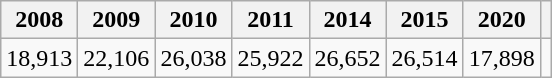<table class="wikitable">
<tr>
<th>2008</th>
<th>2009</th>
<th>2010</th>
<th>2011</th>
<th>2014</th>
<th>2015</th>
<th>2020</th>
<th></th>
</tr>
<tr>
<td>18,913</td>
<td>22,106</td>
<td>26,038</td>
<td>25,922</td>
<td>26,652</td>
<td>26,514</td>
<td>17,898</td>
<td></td>
</tr>
</table>
